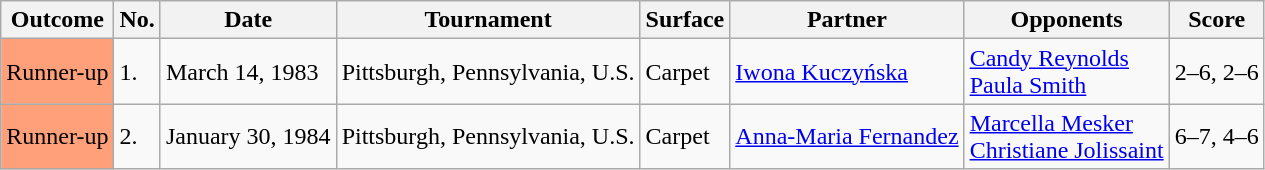<table class="wikitable">
<tr>
<th>Outcome</th>
<th>No.</th>
<th>Date</th>
<th>Tournament</th>
<th>Surface</th>
<th>Partner</th>
<th>Opponents</th>
<th>Score</th>
</tr>
<tr bgcolor=>
<td bgcolor="FFA07A">Runner-up</td>
<td>1.</td>
<td>March 14, 1983</td>
<td>Pittsburgh, Pennsylvania, U.S.</td>
<td>Carpet</td>
<td> <a href='#'>Iwona Kuczyńska</a></td>
<td> <a href='#'>Candy Reynolds</a> <br>  <a href='#'>Paula Smith</a></td>
<td>2–6, 2–6</td>
</tr>
<tr bgcolor=>
<td bgcolor="FFA07A">Runner-up</td>
<td>2.</td>
<td>January 30, 1984</td>
<td>Pittsburgh, Pennsylvania, U.S.</td>
<td>Carpet</td>
<td> <a href='#'>Anna-Maria Fernandez</a></td>
<td> <a href='#'>Marcella Mesker</a> <br>  <a href='#'>Christiane Jolissaint</a></td>
<td>6–7, 4–6</td>
</tr>
</table>
